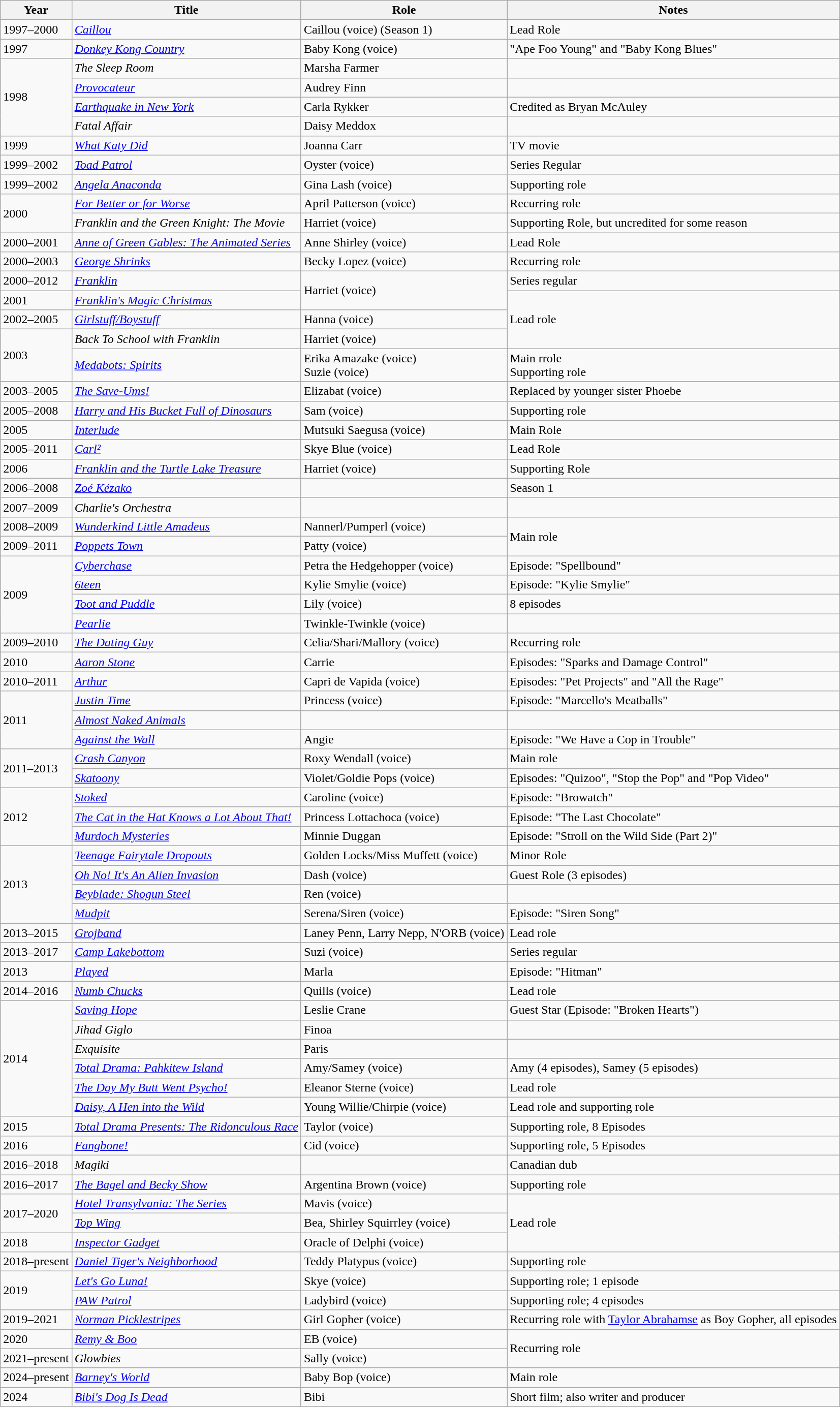<table class="wikitable sortable">
<tr>
<th>Year</th>
<th>Title</th>
<th>Role</th>
<th class="unsortable">Notes</th>
</tr>
<tr>
<td>1997–2000</td>
<td><em><a href='#'>Caillou</a></em></td>
<td>Caillou (voice) (Season 1)</td>
<td>Lead Role</td>
</tr>
<tr>
<td>1997</td>
<td><em><a href='#'>Donkey Kong Country</a></em></td>
<td>Baby Kong (voice)</td>
<td>"Ape Foo Young" and "Baby Kong Blues"</td>
</tr>
<tr>
<td rowspan="4">1998</td>
<td data-sort-value="Sleep Room, The"><em>The Sleep Room</em></td>
<td>Marsha Farmer</td>
<td></td>
</tr>
<tr>
<td><em><a href='#'>Provocateur</a></em></td>
<td>Audrey Finn</td>
<td></td>
</tr>
<tr>
<td><em><a href='#'>Earthquake in New York</a></em></td>
<td>Carla Rykker</td>
<td>Credited as Bryan McAuley</td>
</tr>
<tr>
<td><em>Fatal Affair</em></td>
<td>Daisy Meddox</td>
<td></td>
</tr>
<tr>
<td>1999</td>
<td><em><a href='#'>What Katy Did</a></em></td>
<td>Joanna Carr</td>
<td>TV movie</td>
</tr>
<tr>
<td>1999–2002</td>
<td><em><a href='#'>Toad Patrol</a></em></td>
<td>Oyster (voice)</td>
<td>Series Regular</td>
</tr>
<tr>
<td>1999–2002</td>
<td><em><a href='#'>Angela Anaconda</a></em></td>
<td>Gina Lash (voice)</td>
<td>Supporting role</td>
</tr>
<tr>
<td rowspan="2">2000</td>
<td><em><a href='#'>For Better or for Worse</a></em></td>
<td>April Patterson (voice)</td>
<td>Recurring role</td>
</tr>
<tr>
<td><em>Franklin and the Green Knight: The Movie</em></td>
<td>Harriet (voice)</td>
<td>Supporting Role, but uncredited for some reason</td>
</tr>
<tr>
<td>2000–2001</td>
<td><em><a href='#'>Anne of Green Gables: The Animated Series</a></em></td>
<td>Anne Shirley (voice)</td>
<td>Lead Role</td>
</tr>
<tr>
<td>2000–2003</td>
<td><em><a href='#'>George Shrinks</a></em></td>
<td>Becky Lopez (voice)</td>
<td>Recurring role</td>
</tr>
<tr>
<td>2000–2012</td>
<td><em><a href='#'>Franklin</a></em></td>
<td rowspan="2">Harriet (voice)</td>
<td>Series regular</td>
</tr>
<tr>
<td>2001</td>
<td><em><a href='#'>Franklin's Magic Christmas</a></em></td>
<td rowspan="3">Lead role</td>
</tr>
<tr>
<td>2002–2005</td>
<td><em><a href='#'>Girlstuff/Boystuff</a></em></td>
<td>Hanna (voice)</td>
</tr>
<tr>
<td rowspan="2">2003</td>
<td><em>Back To School with Franklin</em></td>
<td>Harriet (voice)</td>
</tr>
<tr>
<td><em><a href='#'>Medabots: Spirits</a></em></td>
<td>Erika Amazake (voice)<br>Suzie (voice)</td>
<td>Main rrole<br>Supporting role</td>
</tr>
<tr>
<td>2003–2005</td>
<td data-sort-value="Save-Ums!, The"><em><a href='#'>The Save-Ums!</a></em></td>
<td>Elizabat (voice)</td>
<td>Replaced by younger sister Phoebe</td>
</tr>
<tr>
<td>2005–2008</td>
<td><em><a href='#'>Harry and His Bucket Full of Dinosaurs</a></em></td>
<td>Sam (voice)</td>
<td>Supporting role</td>
</tr>
<tr>
<td>2005</td>
<td><em><a href='#'>Interlude</a></em></td>
<td>Mutsuki Saegusa (voice)</td>
<td>Main Role</td>
</tr>
<tr>
<td>2005–2011</td>
<td><em><a href='#'>Carl²</a></em></td>
<td>Skye Blue (voice)</td>
<td>Lead Role</td>
</tr>
<tr>
<td>2006</td>
<td><em><a href='#'>Franklin and the Turtle Lake Treasure</a></em></td>
<td>Harriet (voice)</td>
<td>Supporting Role</td>
</tr>
<tr>
<td>2006–2008</td>
<td><em><a href='#'>Zoé Kézako</a></em></td>
<td></td>
<td>Season 1</td>
</tr>
<tr>
<td>2007–2009</td>
<td><em>Charlie's Orchestra</em></td>
<td></td>
<td></td>
</tr>
<tr>
<td>2008–2009</td>
<td><em><a href='#'>Wunderkind Little Amadeus</a></em></td>
<td>Nannerl/Pumperl (voice)</td>
<td rowspan="2">Main role</td>
</tr>
<tr>
<td>2009–2011</td>
<td><em><a href='#'>Poppets Town</a></em></td>
<td>Patty (voice)</td>
</tr>
<tr>
<td rowspan="4">2009</td>
<td><em><a href='#'>Cyberchase</a></em></td>
<td>Petra the Hedgehopper (voice)</td>
<td>Episode: "Spellbound"</td>
</tr>
<tr>
<td><em><a href='#'>6teen</a></em></td>
<td>Kylie Smylie (voice)</td>
<td>Episode: "Kylie Smylie"</td>
</tr>
<tr>
<td><em><a href='#'>Toot and Puddle</a></em></td>
<td>Lily (voice)</td>
<td>8 episodes</td>
</tr>
<tr>
<td><em><a href='#'>Pearlie</a></em></td>
<td>Twinkle-Twinkle (voice)</td>
<td></td>
</tr>
<tr>
<td>2009–2010</td>
<td data-sort-value="Dating Guy, The"><em><a href='#'>The Dating Guy</a></em></td>
<td>Celia/Shari/Mallory (voice)</td>
<td>Recurring role</td>
</tr>
<tr>
<td>2010</td>
<td><em><a href='#'>Aaron Stone</a></em></td>
<td>Carrie</td>
<td>Episodes: "Sparks and Damage Control"</td>
</tr>
<tr>
<td>2010–2011</td>
<td><em><a href='#'>Arthur</a></em></td>
<td>Capri de Vapida (voice)</td>
<td>Episodes: "Pet Projects" and "All the Rage"</td>
</tr>
<tr>
<td rowspan="3">2011</td>
<td><em><a href='#'>Justin Time</a></em></td>
<td>Princess (voice)</td>
<td>Episode: "Marcello's Meatballs"</td>
</tr>
<tr>
<td><em><a href='#'>Almost Naked Animals</a></em></td>
<td></td>
<td></td>
</tr>
<tr>
<td><em><a href='#'>Against the Wall</a></em></td>
<td>Angie</td>
<td>Episode: "We Have a Cop in Trouble"</td>
</tr>
<tr>
<td rowspan="2">2011–2013</td>
<td><em><a href='#'>Crash Canyon</a></em></td>
<td>Roxy Wendall (voice)</td>
<td>Main role</td>
</tr>
<tr>
<td><em><a href='#'>Skatoony</a></em></td>
<td>Violet/Goldie Pops (voice)</td>
<td>Episodes: "Quizoo", "Stop the Pop" and "Pop Video"</td>
</tr>
<tr>
<td rowspan="3">2012</td>
<td><em><a href='#'>Stoked</a></em></td>
<td>Caroline (voice)</td>
<td>Episode: "Browatch"</td>
</tr>
<tr>
<td data-sort-value="Cat in the Hat Knows a Lot About That!, The"><em><a href='#'>The Cat in the Hat Knows a Lot About That!</a></em></td>
<td>Princess Lottachoca (voice)</td>
<td>Episode: "The Last Chocolate"</td>
</tr>
<tr>
<td><em><a href='#'>Murdoch Mysteries</a></em></td>
<td>Minnie Duggan</td>
<td>Episode: "Stroll on the Wild Side (Part 2)"</td>
</tr>
<tr>
<td rowspan="4">2013</td>
<td><em><a href='#'>Teenage Fairytale Dropouts</a></em></td>
<td>Golden Locks/Miss Muffett (voice)</td>
<td>Minor Role</td>
</tr>
<tr>
<td><em><a href='#'>Oh No! It's An Alien Invasion</a></em></td>
<td>Dash (voice)</td>
<td>Guest Role (3 episodes)</td>
</tr>
<tr>
<td><em><a href='#'>Beyblade: Shogun Steel</a></em></td>
<td>Ren (voice)</td>
<td></td>
</tr>
<tr>
<td><em><a href='#'>Mudpit</a></em></td>
<td>Serena/Siren (voice)</td>
<td>Episode: "Siren Song"</td>
</tr>
<tr>
<td>2013–2015</td>
<td><em><a href='#'>Grojband</a></em></td>
<td>Laney Penn, Larry Nepp, N'ORB (voice)</td>
<td>Lead role</td>
</tr>
<tr>
<td>2013–2017</td>
<td><em><a href='#'>Camp Lakebottom</a></em></td>
<td>Suzi (voice)</td>
<td>Series regular</td>
</tr>
<tr>
<td>2013</td>
<td><em><a href='#'>Played</a></em></td>
<td>Marla</td>
<td>Episode: "Hitman"</td>
</tr>
<tr>
<td>2014–2016</td>
<td><em><a href='#'>Numb Chucks</a></em></td>
<td>Quills (voice)</td>
<td>Lead role</td>
</tr>
<tr>
<td rowspan="6">2014</td>
<td><em><a href='#'>Saving Hope</a></em></td>
<td>Leslie Crane</td>
<td>Guest Star (Episode: "Broken Hearts")</td>
</tr>
<tr>
<td><em>Jihad Giglo</em></td>
<td>Finoa</td>
<td></td>
</tr>
<tr>
<td><em>Exquisite</em></td>
<td>Paris</td>
<td></td>
</tr>
<tr>
<td><em><a href='#'>Total Drama: Pahkitew Island</a></em></td>
<td>Amy/Samey (voice)</td>
<td>Amy (4 episodes), Samey (5 episodes)</td>
</tr>
<tr>
<td data-sort-value="Day My Butt Went Psycho!, The"><em><a href='#'>The Day My Butt Went Psycho!</a></em></td>
<td>Eleanor Sterne (voice)</td>
<td>Lead role</td>
</tr>
<tr>
<td><em><a href='#'>Daisy, A Hen into the Wild</a></em></td>
<td>Young Willie/Chirpie (voice)</td>
<td>Lead role and supporting role</td>
</tr>
<tr>
<td>2015</td>
<td><em><a href='#'>Total Drama Presents: The Ridonculous Race</a></em></td>
<td>Taylor (voice)</td>
<td>Supporting role, 8 Episodes</td>
</tr>
<tr>
<td>2016</td>
<td><em><a href='#'>Fangbone!</a></em></td>
<td>Cid (voice)</td>
<td>Supporting role, 5 Episodes</td>
</tr>
<tr>
<td>2016–2018</td>
<td><em>Magiki</em></td>
<td></td>
<td>Canadian dub</td>
</tr>
<tr>
<td>2016–2017</td>
<td data-sort-value="Bagel and Becky Show, The"><em><a href='#'>The Bagel and Becky Show</a></em></td>
<td>Argentina Brown (voice)</td>
<td>Supporting role</td>
</tr>
<tr>
<td rowspan="2">2017–2020</td>
<td><em><a href='#'>Hotel Transylvania: The Series</a></em></td>
<td>Mavis (voice)</td>
<td rowspan="3">Lead role</td>
</tr>
<tr>
<td><em><a href='#'>Top Wing</a></em></td>
<td>Bea, Shirley Squirrley (voice)</td>
</tr>
<tr>
<td>2018</td>
<td><em><a href='#'>Inspector Gadget</a></em></td>
<td>Oracle of Delphi (voice)</td>
</tr>
<tr>
<td>2018–present</td>
<td><em><a href='#'>Daniel Tiger's Neighborhood</a></em></td>
<td>Teddy Platypus (voice)</td>
<td>Supporting role</td>
</tr>
<tr>
<td rowspan="2">2019</td>
<td><em><a href='#'>Let's Go Luna!</a></em></td>
<td>Skye (voice)</td>
<td>Supporting role; 1 episode</td>
</tr>
<tr>
<td><em><a href='#'>PAW Patrol</a></em></td>
<td>Ladybird (voice)</td>
<td>Supporting role; 4 episodes</td>
</tr>
<tr>
<td>2019–2021</td>
<td><em><a href='#'>Norman Picklestripes</a></em></td>
<td>Girl Gopher (voice)</td>
<td>Recurring role with <a href='#'>Taylor Abrahamse</a> as Boy Gopher, all episodes</td>
</tr>
<tr>
<td>2020</td>
<td><em><a href='#'>Remy & Boo</a></em></td>
<td>EB (voice)</td>
<td rowspan="2">Recurring role</td>
</tr>
<tr>
<td>2021–present</td>
<td><em>Glowbies</em></td>
<td>Sally (voice)</td>
</tr>
<tr>
<td>2024–present</td>
<td><em><a href='#'>Barney's World</a></em></td>
<td>Baby Bop (voice)</td>
<td>Main role</td>
</tr>
<tr>
<td>2024</td>
<td><em><a href='#'>Bibi's Dog Is Dead</a></em></td>
<td>Bibi</td>
<td>Short film; also writer and producer</td>
</tr>
</table>
